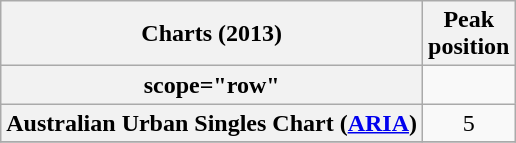<table class="wikitable plainrowheaders sortable" style="text-align:center;">
<tr>
<th scope="col">Charts (2013)</th>
<th scope="col">Peak<br>position</th>
</tr>
<tr>
<th>scope="row"</th>
</tr>
<tr>
<th scope="row">Australian Urban Singles Chart (<a href='#'>ARIA</a>)</th>
<td>5</td>
</tr>
<tr>
</tr>
</table>
